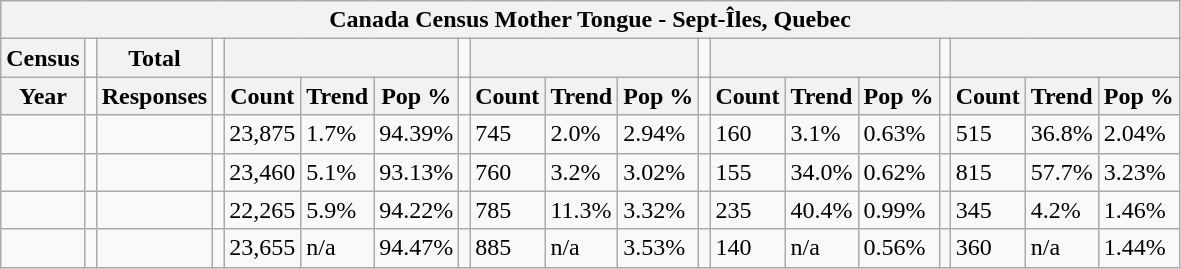<table class="wikitable">
<tr>
<th colspan=19>Canada Census Mother Tongue - Sept-Îles, Quebec</th>
</tr>
<tr>
<th>Census</th>
<td></td>
<th>Total</th>
<td colspan=1></td>
<th colspan=3></th>
<td colspan=1></td>
<th colspan=3></th>
<td colspan=1></td>
<th colspan=3></th>
<td colspan=1></td>
<th colspan=3></th>
</tr>
<tr>
<th>Year</th>
<td></td>
<th>Responses</th>
<td></td>
<th>Count</th>
<th>Trend</th>
<th>Pop %</th>
<td></td>
<th>Count</th>
<th>Trend</th>
<th>Pop %</th>
<td></td>
<th>Count</th>
<th>Trend</th>
<th>Pop %</th>
<td></td>
<th>Count</th>
<th>Trend</th>
<th>Pop %</th>
</tr>
<tr>
<td></td>
<td></td>
<td></td>
<td></td>
<td>23,875</td>
<td> 1.7%</td>
<td>94.39%</td>
<td></td>
<td>745</td>
<td> 2.0%</td>
<td>2.94%</td>
<td></td>
<td>160</td>
<td> 3.1%</td>
<td>0.63%</td>
<td></td>
<td>515</td>
<td> 36.8%</td>
<td>2.04%</td>
</tr>
<tr>
<td></td>
<td></td>
<td></td>
<td></td>
<td>23,460</td>
<td> 5.1%</td>
<td>93.13%</td>
<td></td>
<td>760</td>
<td> 3.2%</td>
<td>3.02%</td>
<td></td>
<td>155</td>
<td> 34.0%</td>
<td>0.62%</td>
<td></td>
<td>815</td>
<td> 57.7%</td>
<td>3.23%</td>
</tr>
<tr>
<td></td>
<td></td>
<td></td>
<td></td>
<td>22,265</td>
<td> 5.9%</td>
<td>94.22%</td>
<td></td>
<td>785</td>
<td> 11.3%</td>
<td>3.32%</td>
<td></td>
<td>235</td>
<td> 40.4%</td>
<td>0.99%</td>
<td></td>
<td>345</td>
<td> 4.2%</td>
<td>1.46%</td>
</tr>
<tr>
<td></td>
<td></td>
<td></td>
<td></td>
<td>23,655</td>
<td>n/a</td>
<td>94.47%</td>
<td></td>
<td>885</td>
<td>n/a</td>
<td>3.53%</td>
<td></td>
<td>140</td>
<td>n/a</td>
<td>0.56%</td>
<td></td>
<td>360</td>
<td>n/a</td>
<td>1.44%</td>
</tr>
</table>
